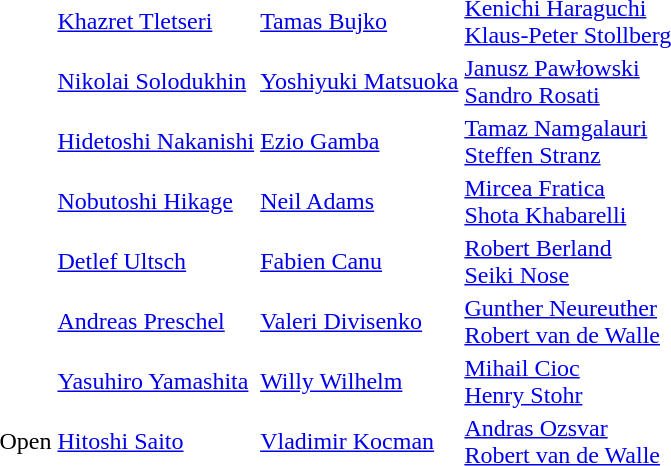<table>
<tr>
<td></td>
<td> <a href='#'>Khazret Tletseri</a></td>
<td> <a href='#'>Tamas Bujko</a></td>
<td> <a href='#'>Kenichi Haraguchi</a> <br>  <a href='#'>Klaus-Peter Stollberg</a></td>
</tr>
<tr>
<td></td>
<td> <a href='#'>Nikolai Solodukhin</a></td>
<td> <a href='#'>Yoshiyuki Matsuoka</a></td>
<td> <a href='#'>Janusz Pawłowski</a> <br>  <a href='#'>Sandro Rosati</a></td>
</tr>
<tr>
<td></td>
<td> <a href='#'>Hidetoshi Nakanishi</a></td>
<td> <a href='#'>Ezio Gamba</a></td>
<td> <a href='#'>Tamaz Namgalauri</a> <br>  <a href='#'>Steffen Stranz</a></td>
</tr>
<tr>
<td></td>
<td> <a href='#'>Nobutoshi Hikage</a></td>
<td> <a href='#'>Neil Adams</a></td>
<td> <a href='#'>Mircea Fratica</a> <br>  <a href='#'>Shota Khabarelli</a></td>
</tr>
<tr>
<td></td>
<td> <a href='#'>Detlef Ultsch</a></td>
<td> <a href='#'>Fabien Canu</a></td>
<td> <a href='#'>Robert Berland</a> <br>  <a href='#'>Seiki Nose</a></td>
</tr>
<tr>
<td></td>
<td> <a href='#'>Andreas Preschel</a></td>
<td> <a href='#'>Valeri Divisenko</a></td>
<td> <a href='#'>Gunther Neureuther</a> <br>  <a href='#'>Robert van de Walle</a></td>
</tr>
<tr>
<td></td>
<td> <a href='#'>Yasuhiro Yamashita</a></td>
<td> <a href='#'>Willy Wilhelm</a></td>
<td> <a href='#'>Mihail Cioc</a> <br>  <a href='#'>Henry Stohr</a></td>
</tr>
<tr>
<td>Open</td>
<td> <a href='#'>Hitoshi Saito</a></td>
<td> <a href='#'>Vladimir Kocman</a></td>
<td> <a href='#'>Andras Ozsvar</a> <br>  <a href='#'>Robert van de Walle</a></td>
</tr>
</table>
